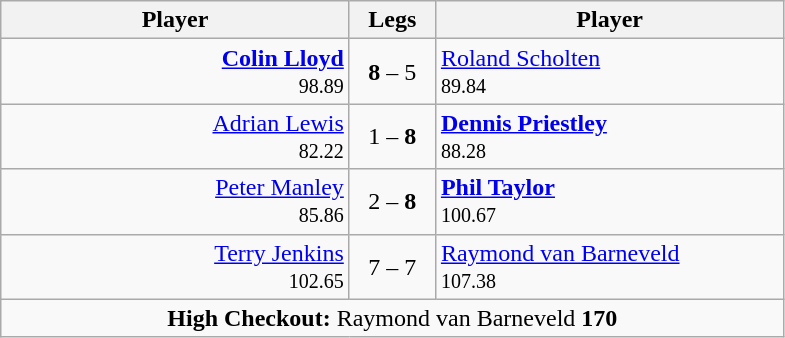<table class=wikitable style="text-align|center">
<tr>
<th width=225>Player</th>
<th width=50>Legs</th>
<th width=225>Player</th>
</tr>
<tr align=left>
<td align=right><strong><a href='#'>Colin Lloyd</a></strong>  <br> <small><span>98.89</span></small></td>
<td align=center><strong>8</strong> – 5</td>
<td> <a href='#'>Roland Scholten</a> <br> <small><span>89.84</span></small></td>
</tr>
<tr align=left>
<td align=right><a href='#'>Adrian Lewis</a>  <br> <small><span>82.22</span></small></td>
<td align=center>1 – <strong>8</strong></td>
<td> <strong><a href='#'>Dennis Priestley</a></strong> <br> <small><span>88.28</span></small></td>
</tr>
<tr align=left>
<td align=right><a href='#'>Peter Manley</a>  <br> <small><span>85.86</span></small></td>
<td align=center>2 – <strong>8</strong></td>
<td> <strong><a href='#'>Phil Taylor</a></strong> <br> <small><span>100.67</span></small></td>
</tr>
<tr align=left>
<td align=right><a href='#'>Terry Jenkins</a>  <br> <small><span>102.65</span></small></td>
<td align=center>7 – 7</td>
<td> <a href='#'>Raymond van Barneveld</a> <br> <small><span>107.38</span></small></td>
</tr>
<tr align=center>
<td colspan="3"><strong>High Checkout:</strong> Raymond van Barneveld <strong>170</strong></td>
</tr>
</table>
